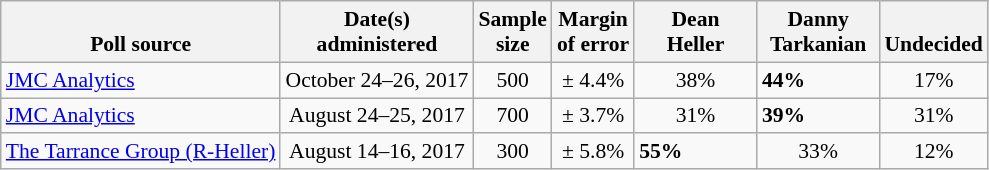<table class="wikitable" style="font-size:90%;">
<tr valign=bottom>
<th>Poll source</th>
<th>Date(s)<br>administered</th>
<th>Sample<br>size</th>
<th>Margin<br>of error</th>
<th style="width:75px;">Dean<br>Heller</th>
<th style="width:75px;">Danny<br>Tarkanian</th>
<th>Undecided</th>
</tr>
<tr>
<td><a href='#'>JMC Analytics</a></td>
<td align=center>October 24–26, 2017</td>
<td align=center>500</td>
<td align=center>± 4.4%</td>
<td align=center>38%</td>
<td><strong>44%</strong></td>
<td align=center>17%</td>
</tr>
<tr>
<td><a href='#'>JMC Analytics</a></td>
<td align=center>August 24–25, 2017</td>
<td align=center>700</td>
<td align=center>± 3.7%</td>
<td align=center>31%</td>
<td><strong>39%</strong></td>
<td align=center>31%</td>
</tr>
<tr>
<td><a href='#'>The Tarrance Group (R-Heller)</a></td>
<td align=center>August 14–16, 2017</td>
<td align=center>300</td>
<td align=center>± 5.8%</td>
<td><strong>55%</strong></td>
<td align=center>33%</td>
<td align=center>12%</td>
</tr>
</table>
